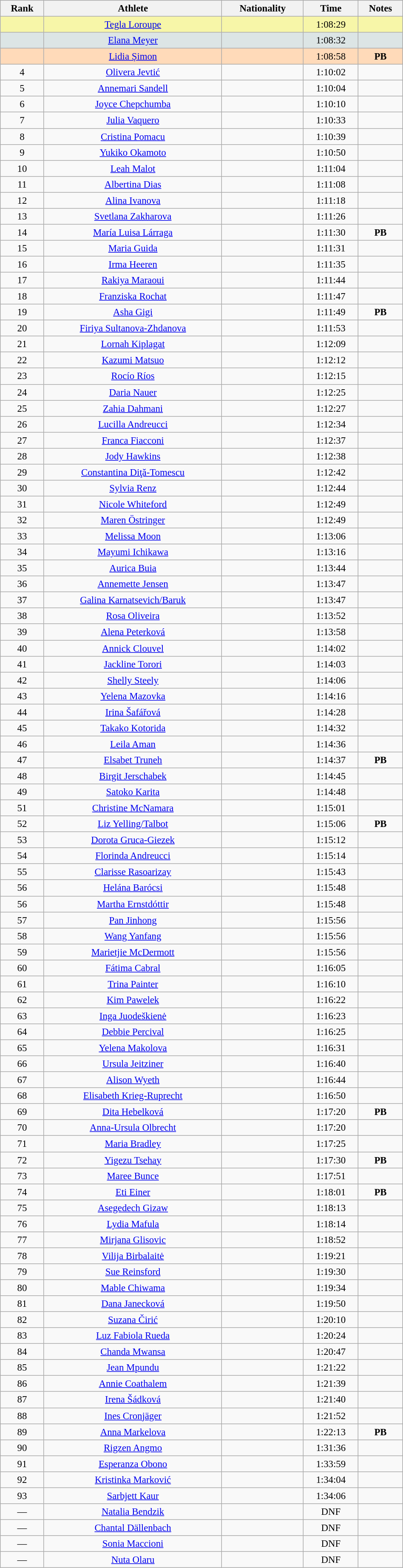<table class="wikitable sortable" style=" text-align:center; font-size:95%;" width="50%">
<tr>
<th>Rank</th>
<th>Athlete</th>
<th>Nationality</th>
<th>Time</th>
<th>Notes</th>
</tr>
<tr bgcolor="#F7F6A8">
<td align=center></td>
<td><a href='#'>Tegla Loroupe</a></td>
<td></td>
<td>1:08:29</td>
<td></td>
</tr>
<tr bgcolor="#DCE5E5">
<td align=center></td>
<td><a href='#'>Elana Meyer</a></td>
<td></td>
<td>1:08:32</td>
<td></td>
</tr>
<tr bgcolor="#FFDAB9">
<td align=center></td>
<td><a href='#'>Lidia Șimon</a></td>
<td></td>
<td>1:08:58</td>
<td><strong>PB</strong></td>
</tr>
<tr>
<td align=center>4</td>
<td><a href='#'>Olivera Jevtić</a></td>
<td></td>
<td>1:10:02</td>
<td></td>
</tr>
<tr>
<td align=center>5</td>
<td><a href='#'>Annemari Sandell</a></td>
<td></td>
<td>1:10:04</td>
<td></td>
</tr>
<tr>
<td align=center>6</td>
<td><a href='#'>Joyce Chepchumba</a></td>
<td></td>
<td>1:10:10</td>
<td></td>
</tr>
<tr>
<td align=center>7</td>
<td><a href='#'>Julia Vaquero</a></td>
<td></td>
<td>1:10:33</td>
<td></td>
</tr>
<tr>
<td align=center>8</td>
<td><a href='#'>Cristina Pomacu</a></td>
<td></td>
<td>1:10:39</td>
<td></td>
</tr>
<tr>
<td align=center>9</td>
<td><a href='#'>Yukiko Okamoto</a></td>
<td></td>
<td>1:10:50</td>
<td></td>
</tr>
<tr>
<td align=center>10</td>
<td><a href='#'>Leah Malot</a></td>
<td></td>
<td>1:11:04</td>
<td></td>
</tr>
<tr>
<td align=center>11</td>
<td><a href='#'>Albertina Dias</a></td>
<td></td>
<td>1:11:08</td>
<td></td>
</tr>
<tr>
<td align=center>12</td>
<td><a href='#'>Alina Ivanova</a></td>
<td></td>
<td>1:11:18</td>
<td></td>
</tr>
<tr>
<td align=center>13</td>
<td><a href='#'>Svetlana Zakharova</a></td>
<td></td>
<td>1:11:26</td>
<td></td>
</tr>
<tr>
<td align=center>14</td>
<td><a href='#'>María Luisa Lárraga</a></td>
<td></td>
<td>1:11:30</td>
<td><strong>PB</strong></td>
</tr>
<tr>
<td align=center>15</td>
<td><a href='#'>Maria Guida</a></td>
<td></td>
<td>1:11:31</td>
<td></td>
</tr>
<tr>
<td align=center>16</td>
<td><a href='#'>Irma Heeren</a></td>
<td></td>
<td>1:11:35</td>
<td></td>
</tr>
<tr>
<td align=center>17</td>
<td><a href='#'>Rakiya Maraoui</a></td>
<td></td>
<td>1:11:44</td>
<td></td>
</tr>
<tr>
<td align=center>18</td>
<td><a href='#'>Franziska Rochat</a></td>
<td></td>
<td>1:11:47</td>
<td></td>
</tr>
<tr>
<td align=center>19</td>
<td><a href='#'>Asha Gigi</a></td>
<td></td>
<td>1:11:49</td>
<td><strong>PB</strong></td>
</tr>
<tr>
<td align=center>20</td>
<td><a href='#'>Firiya Sultanova-Zhdanova</a></td>
<td></td>
<td>1:11:53</td>
<td></td>
</tr>
<tr>
<td align=center>21</td>
<td><a href='#'>Lornah Kiplagat</a></td>
<td></td>
<td>1:12:09</td>
<td></td>
</tr>
<tr>
<td align=center>22</td>
<td><a href='#'>Kazumi Matsuo</a></td>
<td></td>
<td>1:12:12</td>
<td></td>
</tr>
<tr>
<td align=center>23</td>
<td><a href='#'>Rocío Ríos</a></td>
<td></td>
<td>1:12:15</td>
<td></td>
</tr>
<tr>
<td align=center>24</td>
<td><a href='#'>Daria Nauer</a></td>
<td></td>
<td>1:12:25</td>
<td></td>
</tr>
<tr>
<td align=center>25</td>
<td><a href='#'>Zahia Dahmani</a></td>
<td></td>
<td>1:12:27</td>
<td></td>
</tr>
<tr>
<td align=center>26</td>
<td><a href='#'>Lucilla Andreucci</a></td>
<td></td>
<td>1:12:34</td>
<td></td>
</tr>
<tr>
<td align=center>27</td>
<td><a href='#'>Franca Fiacconi</a></td>
<td></td>
<td>1:12:37</td>
<td></td>
</tr>
<tr>
<td align=center>28</td>
<td><a href='#'>Jody Hawkins</a></td>
<td></td>
<td>1:12:38</td>
<td></td>
</tr>
<tr>
<td align=center>29</td>
<td><a href='#'>Constantina Diţă-Tomescu</a></td>
<td></td>
<td>1:12:42</td>
<td></td>
</tr>
<tr>
<td align=center>30</td>
<td><a href='#'>Sylvia Renz</a></td>
<td></td>
<td>1:12:44</td>
<td></td>
</tr>
<tr>
<td align=center>31</td>
<td><a href='#'>Nicole Whiteford</a></td>
<td></td>
<td>1:12:49</td>
<td></td>
</tr>
<tr>
<td align=center>32</td>
<td><a href='#'>Maren Östringer</a></td>
<td></td>
<td>1:12:49</td>
<td></td>
</tr>
<tr>
<td align=center>33</td>
<td><a href='#'>Melissa Moon</a></td>
<td></td>
<td>1:13:06</td>
<td></td>
</tr>
<tr>
<td align=center>34</td>
<td><a href='#'>Mayumi Ichikawa</a></td>
<td></td>
<td>1:13:16</td>
<td></td>
</tr>
<tr>
<td align=center>35</td>
<td><a href='#'>Aurica Buia</a></td>
<td></td>
<td>1:13:44</td>
<td></td>
</tr>
<tr>
<td align=center>36</td>
<td><a href='#'>Annemette Jensen</a></td>
<td></td>
<td>1:13:47</td>
<td></td>
</tr>
<tr>
<td align=center>37</td>
<td><a href='#'>Galina Karnatsevich/Baruk</a></td>
<td></td>
<td>1:13:47</td>
<td></td>
</tr>
<tr>
<td align=center>38</td>
<td><a href='#'>Rosa Oliveira</a></td>
<td></td>
<td>1:13:52</td>
<td></td>
</tr>
<tr>
<td align=center>39</td>
<td><a href='#'>Alena Peterková</a></td>
<td></td>
<td>1:13:58</td>
<td></td>
</tr>
<tr>
<td align=center>40</td>
<td><a href='#'>Annick Clouvel</a></td>
<td></td>
<td>1:14:02</td>
<td></td>
</tr>
<tr>
<td align=center>41</td>
<td><a href='#'>Jackline Torori</a></td>
<td></td>
<td>1:14:03</td>
<td></td>
</tr>
<tr>
<td align=center>42</td>
<td><a href='#'>Shelly Steely</a></td>
<td></td>
<td>1:14:06</td>
<td></td>
</tr>
<tr>
<td align=center>43</td>
<td><a href='#'>Yelena Mazovka</a></td>
<td></td>
<td>1:14:16</td>
<td></td>
</tr>
<tr>
<td align=center>44</td>
<td><a href='#'>Irina Šafářová</a></td>
<td></td>
<td>1:14:28</td>
<td></td>
</tr>
<tr>
<td align=center>45</td>
<td><a href='#'>Takako Kotorida</a></td>
<td></td>
<td>1:14:32</td>
<td></td>
</tr>
<tr>
<td align=center>46</td>
<td><a href='#'>Leila Aman</a></td>
<td></td>
<td>1:14:36</td>
<td></td>
</tr>
<tr>
<td align=center>47</td>
<td><a href='#'>Elsabet Truneh</a></td>
<td></td>
<td>1:14:37</td>
<td><strong>PB</strong></td>
</tr>
<tr>
<td align=center>48</td>
<td><a href='#'>Birgit Jerschabek</a></td>
<td></td>
<td>1:14:45</td>
<td></td>
</tr>
<tr>
<td align=center>49</td>
<td><a href='#'>Satoko Karita</a></td>
<td></td>
<td>1:14:48</td>
<td></td>
</tr>
<tr>
<td align=center>51</td>
<td><a href='#'>Christine McNamara</a></td>
<td></td>
<td>1:15:01</td>
<td></td>
</tr>
<tr>
<td align=center>52</td>
<td><a href='#'>Liz Yelling/Talbot</a></td>
<td></td>
<td>1:15:06</td>
<td><strong>PB</strong></td>
</tr>
<tr>
<td align=center>53</td>
<td><a href='#'>Dorota Gruca-Giezek</a></td>
<td></td>
<td>1:15:12</td>
<td></td>
</tr>
<tr>
<td align=center>54</td>
<td><a href='#'>Florinda Andreucci</a></td>
<td></td>
<td>1:15:14</td>
<td></td>
</tr>
<tr>
<td align=center>55</td>
<td><a href='#'>Clarisse Rasoarizay</a></td>
<td></td>
<td>1:15:43</td>
<td></td>
</tr>
<tr>
<td align=center>56</td>
<td><a href='#'>Helána Barócsi</a></td>
<td></td>
<td>1:15:48</td>
<td></td>
</tr>
<tr>
<td align=center>56</td>
<td><a href='#'>Martha Ernstdóttir</a></td>
<td></td>
<td>1:15:48</td>
<td></td>
</tr>
<tr>
<td align=center>57</td>
<td><a href='#'>Pan Jinhong</a></td>
<td></td>
<td>1:15:56</td>
<td></td>
</tr>
<tr>
<td align=center>58</td>
<td><a href='#'>Wang Yanfang</a></td>
<td></td>
<td>1:15:56</td>
<td></td>
</tr>
<tr>
<td align=center>59</td>
<td><a href='#'>Marietjie McDermott</a></td>
<td></td>
<td>1:15:56</td>
<td></td>
</tr>
<tr>
<td align=center>60</td>
<td><a href='#'>Fátima Cabral</a></td>
<td></td>
<td>1:16:05</td>
<td></td>
</tr>
<tr>
<td align=center>61</td>
<td><a href='#'>Trina Painter</a></td>
<td></td>
<td>1:16:10</td>
<td></td>
</tr>
<tr>
<td align=center>62</td>
<td><a href='#'>Kim Pawelek</a></td>
<td></td>
<td>1:16:22</td>
<td></td>
</tr>
<tr>
<td align=center>63</td>
<td><a href='#'>Inga Juodeškienė</a></td>
<td></td>
<td>1:16:23</td>
<td></td>
</tr>
<tr>
<td align=center>64</td>
<td><a href='#'>Debbie Percival</a></td>
<td></td>
<td>1:16:25</td>
<td></td>
</tr>
<tr>
<td align=center>65</td>
<td><a href='#'>Yelena Makolova</a></td>
<td></td>
<td>1:16:31</td>
<td></td>
</tr>
<tr>
<td align=center>66</td>
<td><a href='#'>Ursula Jeitziner</a></td>
<td></td>
<td>1:16:40</td>
<td></td>
</tr>
<tr>
<td align=center>67</td>
<td><a href='#'>Alison Wyeth</a></td>
<td></td>
<td>1:16:44</td>
<td></td>
</tr>
<tr>
<td align=center>68</td>
<td><a href='#'>Elisabeth Krieg-Ruprecht</a></td>
<td></td>
<td>1:16:50</td>
<td></td>
</tr>
<tr>
<td align=center>69</td>
<td><a href='#'>Dita Hebelková</a></td>
<td></td>
<td>1:17:20</td>
<td><strong>PB</strong></td>
</tr>
<tr>
<td align=center>70</td>
<td><a href='#'>Anna-Ursula Olbrecht</a></td>
<td></td>
<td>1:17:20</td>
<td></td>
</tr>
<tr>
<td align=center>71</td>
<td><a href='#'>Maria Bradley</a></td>
<td></td>
<td>1:17:25</td>
<td></td>
</tr>
<tr>
<td align=center>72</td>
<td><a href='#'>Yigezu Tsehay</a></td>
<td></td>
<td>1:17:30</td>
<td><strong>PB</strong></td>
</tr>
<tr>
<td align=center>73</td>
<td><a href='#'>Maree Bunce</a></td>
<td></td>
<td>1:17:51</td>
<td></td>
</tr>
<tr>
<td align=center>74</td>
<td><a href='#'>Eti Einer</a></td>
<td></td>
<td>1:18:01</td>
<td><strong>PB</strong></td>
</tr>
<tr>
<td align=center>75</td>
<td><a href='#'>Asegedech Gizaw</a></td>
<td></td>
<td>1:18:13</td>
<td></td>
</tr>
<tr>
<td align=center>76</td>
<td><a href='#'>Lydia Mafula</a></td>
<td></td>
<td>1:18:14</td>
<td></td>
</tr>
<tr>
<td align=center>77</td>
<td><a href='#'>Mirjana Glisovic</a></td>
<td></td>
<td>1:18:52</td>
<td></td>
</tr>
<tr>
<td align=center>78</td>
<td><a href='#'>Vilija Birbalaitė</a></td>
<td></td>
<td>1:19:21</td>
<td></td>
</tr>
<tr>
<td align=center>79</td>
<td><a href='#'>Sue Reinsford</a></td>
<td></td>
<td>1:19:30</td>
<td></td>
</tr>
<tr>
<td align=center>80</td>
<td><a href='#'>Mable Chiwama</a></td>
<td></td>
<td>1:19:34</td>
<td></td>
</tr>
<tr>
<td align=center>81</td>
<td><a href='#'>Dana Janecková</a></td>
<td></td>
<td>1:19:50</td>
<td></td>
</tr>
<tr>
<td align=center>82</td>
<td><a href='#'>Suzana Čirić</a></td>
<td></td>
<td>1:20:10</td>
<td></td>
</tr>
<tr>
<td align=center>83</td>
<td><a href='#'>Luz Fabiola Rueda</a></td>
<td></td>
<td>1:20:24</td>
<td></td>
</tr>
<tr>
<td align=center>84</td>
<td><a href='#'>Chanda Mwansa</a></td>
<td></td>
<td>1:20:47</td>
<td></td>
</tr>
<tr>
<td align=center>85</td>
<td><a href='#'>Jean Mpundu</a></td>
<td></td>
<td>1:21:22</td>
<td></td>
</tr>
<tr>
<td align=center>86</td>
<td><a href='#'>Annie Coathalem</a></td>
<td></td>
<td>1:21:39</td>
<td></td>
</tr>
<tr>
<td align=center>87</td>
<td><a href='#'>Irena Šádková</a></td>
<td></td>
<td>1:21:40</td>
<td></td>
</tr>
<tr>
<td align=center>88</td>
<td><a href='#'>Ines Cronjäger</a></td>
<td></td>
<td>1:21:52</td>
<td></td>
</tr>
<tr>
<td align=center>89</td>
<td><a href='#'>Anna Markelova</a></td>
<td></td>
<td>1:22:13</td>
<td><strong>PB</strong></td>
</tr>
<tr>
<td align=center>90</td>
<td><a href='#'>Rigzen Angmo</a></td>
<td></td>
<td>1:31:36</td>
<td></td>
</tr>
<tr>
<td align=center>91</td>
<td><a href='#'>Esperanza Obono</a></td>
<td></td>
<td>1:33:59</td>
<td></td>
</tr>
<tr>
<td align=center>92</td>
<td><a href='#'>Kristinka Marković</a></td>
<td></td>
<td>1:34:04</td>
<td></td>
</tr>
<tr>
<td align=center>93</td>
<td><a href='#'>Sarbjett Kaur</a></td>
<td></td>
<td>1:34:06</td>
<td></td>
</tr>
<tr>
<td align=center>—</td>
<td><a href='#'>Natalia Bendzik</a></td>
<td></td>
<td>DNF</td>
<td></td>
</tr>
<tr>
<td align=center>—</td>
<td><a href='#'>Chantal Dällenbach</a></td>
<td></td>
<td>DNF</td>
<td></td>
</tr>
<tr>
<td align=center>—</td>
<td><a href='#'>Sonia Maccioni</a></td>
<td></td>
<td>DNF</td>
<td></td>
</tr>
<tr>
<td align=center>—</td>
<td><a href='#'>Nuta Olaru</a></td>
<td></td>
<td>DNF</td>
<td></td>
</tr>
</table>
